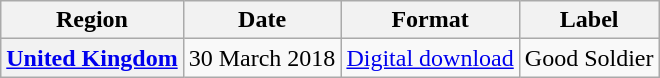<table class="wikitable sortable plainrowheaders" style="text-align:center">
<tr>
<th>Region</th>
<th>Date</th>
<th>Format</th>
<th>Label</th>
</tr>
<tr>
<th scope="row"><a href='#'>United Kingdom</a></th>
<td>30 March 2018</td>
<td><a href='#'>Digital download</a></td>
<td>Good Soldier</td>
</tr>
</table>
